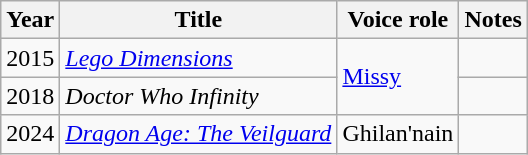<table class="wikitable sortable">
<tr>
<th>Year</th>
<th>Title</th>
<th>Voice role</th>
<th class="unsortable">Notes</th>
</tr>
<tr>
<td>2015</td>
<td><em><a href='#'>Lego Dimensions</a></em></td>
<td rowspan="2"><a href='#'>Missy</a></td>
<td></td>
</tr>
<tr>
<td>2018</td>
<td><em>Doctor Who Infinity</em></td>
<td></td>
</tr>
<tr>
<td>2024</td>
<td><em><a href='#'>Dragon Age: The Veilguard</a></em></td>
<td rowspan="1">Ghilan'nain</td>
<td></td>
</tr>
</table>
